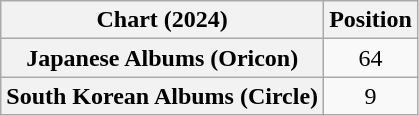<table class="wikitable sortable plainrowheaders" style="text-align:center">
<tr>
<th scope="col">Chart (2024)</th>
<th scope="col">Position</th>
</tr>
<tr>
<th scope="row">Japanese Albums (Oricon)</th>
<td>64</td>
</tr>
<tr>
<th scope="row">South Korean Albums (Circle)</th>
<td>9</td>
</tr>
</table>
